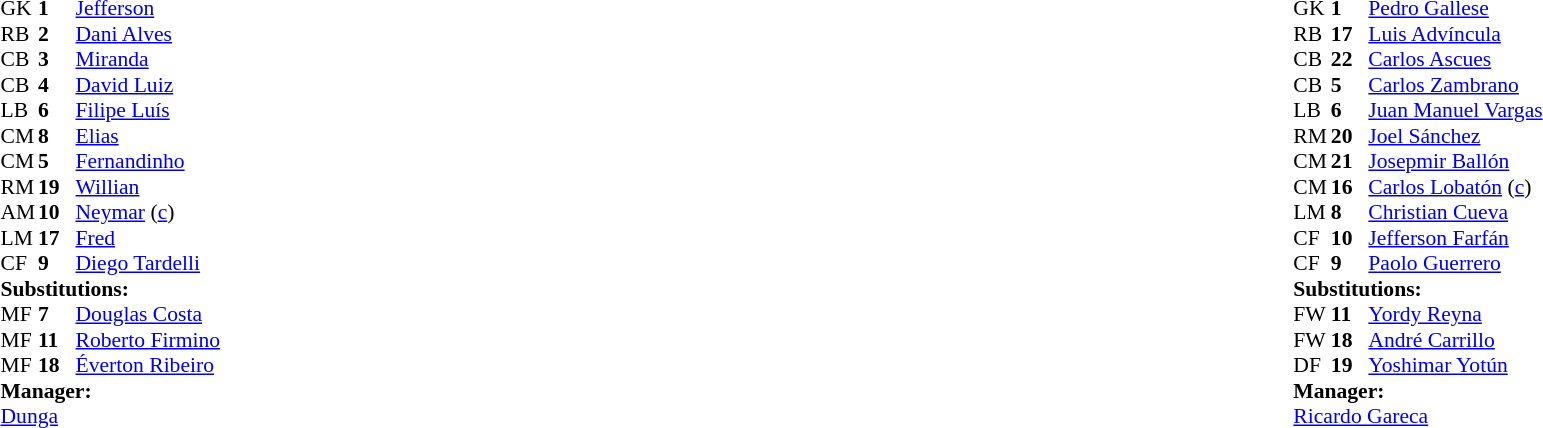<table width="100%">
<tr>
<td width="40%" valign="top"><br><table cellpadding="0" cellspacing="0" style="font-size:90%;">
<tr>
<th width="25"></th>
<th width="25"></th>
</tr>
<tr>
<td>GK</td>
<td><strong>1</strong></td>
<td><a href='#'>Jefferson</a></td>
</tr>
<tr>
<td>RB</td>
<td><strong>2</strong></td>
<td><a href='#'>Dani Alves</a></td>
</tr>
<tr>
<td>CB</td>
<td><strong>3</strong></td>
<td><a href='#'>Miranda</a></td>
</tr>
<tr>
<td>CB</td>
<td><strong>4</strong></td>
<td><a href='#'>David Luiz</a></td>
</tr>
<tr>
<td>LB</td>
<td><strong>6</strong></td>
<td><a href='#'>Filipe Luís</a></td>
<td></td>
</tr>
<tr>
<td>CM</td>
<td><strong>8</strong></td>
<td><a href='#'>Elias</a></td>
</tr>
<tr>
<td>CM</td>
<td><strong>5</strong></td>
<td><a href='#'>Fernandinho</a></td>
</tr>
<tr>
<td>RM</td>
<td><strong>19</strong></td>
<td><a href='#'>Willian</a></td>
<td></td>
<td></td>
</tr>
<tr>
<td>AM</td>
<td><strong>10</strong></td>
<td><a href='#'>Neymar</a> (<a href='#'>c</a>)</td>
<td></td>
</tr>
<tr>
<td>LM</td>
<td><strong>17</strong></td>
<td><a href='#'>Fred</a></td>
<td></td>
<td></td>
</tr>
<tr>
<td>CF</td>
<td><strong>9</strong></td>
<td><a href='#'>Diego Tardelli</a></td>
<td></td>
<td></td>
</tr>
<tr>
<td colspan="3"><strong>Substitutions:</strong></td>
</tr>
<tr>
<td>MF</td>
<td><strong>7</strong></td>
<td><a href='#'>Douglas Costa</a></td>
<td></td>
<td></td>
</tr>
<tr>
<td>MF</td>
<td><strong>11</strong></td>
<td><a href='#'>Roberto Firmino</a></td>
<td></td>
<td></td>
</tr>
<tr>
<td>MF</td>
<td><strong>18</strong></td>
<td><a href='#'>Éverton Ribeiro</a></td>
<td></td>
<td></td>
</tr>
<tr>
<td colspan="3"><strong>Manager:</strong></td>
</tr>
<tr>
<td colspan="4"><a href='#'>Dunga</a></td>
</tr>
</table>
</td>
<td valign="top"></td>
<td width="50%" valign="top"><br><table align="center" cellpadding="0" cellspacing="0" style="font-size:90%;">
<tr>
<th width="25"></th>
<th width="25"></th>
</tr>
<tr>
<td>GK</td>
<td><strong>1</strong></td>
<td><a href='#'>Pedro Gallese</a></td>
</tr>
<tr>
<td>RB</td>
<td><strong>17</strong></td>
<td><a href='#'>Luis Advíncula</a></td>
</tr>
<tr>
<td>CB</td>
<td><strong>22</strong></td>
<td><a href='#'>Carlos Ascues</a></td>
</tr>
<tr>
<td>CB</td>
<td><strong>5</strong></td>
<td><a href='#'>Carlos Zambrano</a></td>
</tr>
<tr>
<td>LB</td>
<td><strong>6</strong></td>
<td><a href='#'>Juan Manuel Vargas</a></td>
<td></td>
<td></td>
</tr>
<tr>
<td>RM</td>
<td><strong>20</strong></td>
<td><a href='#'>Joel Sánchez</a></td>
</tr>
<tr>
<td>CM</td>
<td><strong>21</strong></td>
<td><a href='#'>Josepmir Ballón</a></td>
</tr>
<tr>
<td>CM</td>
<td><strong>16</strong></td>
<td><a href='#'>Carlos Lobatón</a> (<a href='#'>c</a>)</td>
</tr>
<tr>
<td>LM</td>
<td><strong>8</strong></td>
<td><a href='#'>Christian Cueva</a></td>
<td></td>
<td></td>
</tr>
<tr>
<td>CF</td>
<td><strong>10</strong></td>
<td><a href='#'>Jefferson Farfán</a></td>
<td></td>
<td></td>
</tr>
<tr>
<td>CF</td>
<td><strong>9</strong></td>
<td><a href='#'>Paolo Guerrero</a></td>
<td></td>
</tr>
<tr>
<td colspan="3"><strong>Substitutions:</strong></td>
</tr>
<tr>
<td>FW</td>
<td><strong>11</strong></td>
<td><a href='#'>Yordy Reyna</a></td>
<td></td>
<td></td>
</tr>
<tr>
<td>FW</td>
<td><strong>18</strong></td>
<td><a href='#'>André Carrillo</a></td>
<td></td>
<td></td>
</tr>
<tr>
<td>DF</td>
<td><strong>19</strong></td>
<td><a href='#'>Yoshimar Yotún</a></td>
<td></td>
<td></td>
</tr>
<tr>
<td colspan="3"><strong>Manager:</strong></td>
</tr>
<tr>
<td colspan="4"> <a href='#'>Ricardo Gareca</a></td>
</tr>
</table>
</td>
</tr>
</table>
